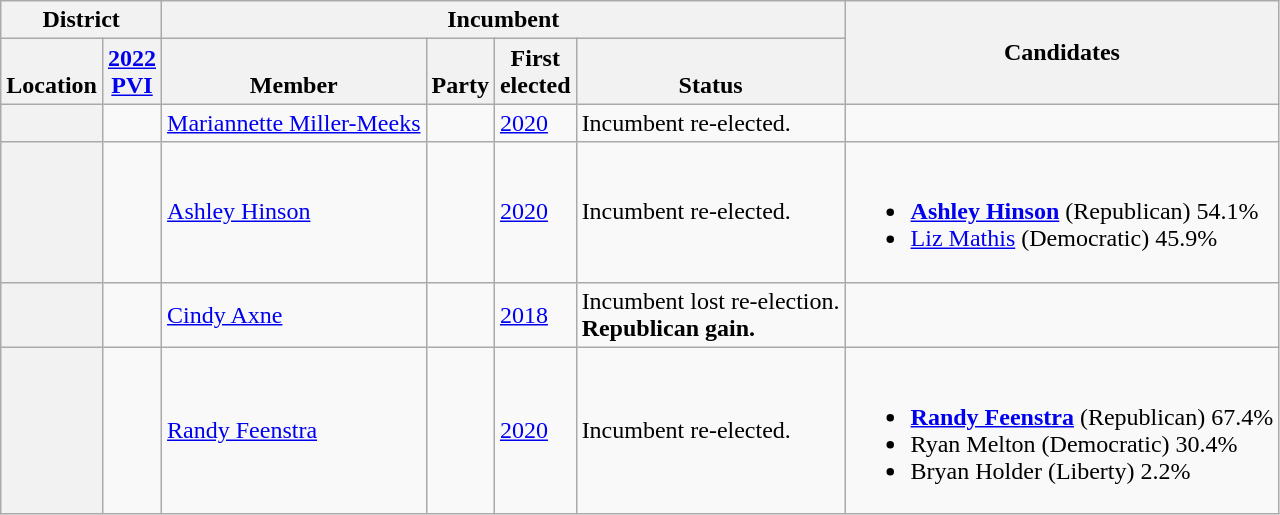<table class="wikitable sortable">
<tr>
<th colspan=2>District</th>
<th colspan=4>Incumbent</th>
<th rowspan=2 class="unsortable">Candidates</th>
</tr>
<tr valign=bottom>
<th>Location</th>
<th><a href='#'>2022<br>PVI</a></th>
<th>Member</th>
<th>Party</th>
<th>First<br>elected</th>
<th>Status</th>
</tr>
<tr>
<th></th>
<td></td>
<td><a href='#'>Mariannette Miller-Meeks</a><br></td>
<td></td>
<td><a href='#'>2020</a></td>
<td>Incumbent re-elected.</td>
<td nowrap></td>
</tr>
<tr>
<th></th>
<td></td>
<td><a href='#'>Ashley Hinson</a><br></td>
<td></td>
<td><a href='#'>2020</a></td>
<td>Incumbent re-elected.</td>
<td nowrap><br><ul><li> <strong><a href='#'>Ashley Hinson</a></strong> (Republican) 54.1%</li><li><a href='#'>Liz Mathis</a> (Democratic) 45.9%</li></ul></td>
</tr>
<tr>
<th></th>
<td></td>
<td><a href='#'>Cindy Axne</a></td>
<td></td>
<td><a href='#'>2018</a></td>
<td>Incumbent lost re-election.<br><strong>Republican gain.</strong></td>
<td nowrap></td>
</tr>
<tr>
<th></th>
<td></td>
<td><a href='#'>Randy Feenstra</a></td>
<td></td>
<td><a href='#'>2020</a></td>
<td>Incumbent re-elected.</td>
<td nowrap><br><ul><li> <strong><a href='#'>Randy Feenstra</a></strong> (Republican) 67.4%</li><li>Ryan Melton (Democratic) 30.4%</li><li>Bryan Holder (Liberty) 2.2%</li></ul></td>
</tr>
</table>
